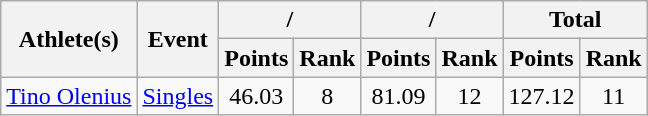<table class="wikitable">
<tr>
<th rowspan="2">Athlete(s)</th>
<th rowspan="2">Event</th>
<th colspan="2">/</th>
<th colspan="2">/</th>
<th colspan="2">Total</th>
</tr>
<tr>
<th>Points</th>
<th>Rank</th>
<th>Points</th>
<th>Rank</th>
<th>Points</th>
<th>Rank</th>
</tr>
<tr>
<td><a href='#'>Tino Olenius</a></td>
<td><a href='#'>Singles</a></td>
<td align="center">46.03</td>
<td align="center">8</td>
<td align="center">81.09</td>
<td align="center">12</td>
<td align="center">127.12</td>
<td align="center">11</td>
</tr>
</table>
